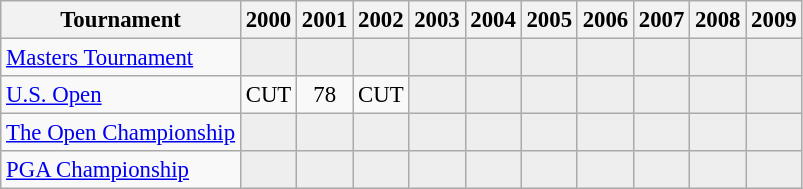<table class="wikitable" style="font-size:95%;text-align:center;">
<tr>
<th>Tournament</th>
<th>2000</th>
<th>2001</th>
<th>2002</th>
<th>2003</th>
<th>2004</th>
<th>2005</th>
<th>2006</th>
<th>2007</th>
<th>2008</th>
<th>2009</th>
</tr>
<tr>
<td align=left><a href='#'>Masters Tournament</a></td>
<td style="background:#eeeeee;"></td>
<td style="background:#eeeeee;"></td>
<td style="background:#eeeeee;"></td>
<td style="background:#eeeeee;"></td>
<td style="background:#eeeeee;"></td>
<td style="background:#eeeeee;"></td>
<td style="background:#eeeeee;"></td>
<td style="background:#eeeeee;"></td>
<td style="background:#eeeeee;"></td>
<td style="background:#eeeeee;"></td>
</tr>
<tr>
<td align=left><a href='#'>U.S. Open</a></td>
<td>CUT</td>
<td>78</td>
<td>CUT</td>
<td style="background:#eeeeee;"></td>
<td style="background:#eeeeee;"></td>
<td style="background:#eeeeee;"></td>
<td style="background:#eeeeee;"></td>
<td style="background:#eeeeee;"></td>
<td style="background:#eeeeee;"></td>
<td style="background:#eeeeee;"></td>
</tr>
<tr>
<td align=left><a href='#'>The Open Championship</a></td>
<td style="background:#eeeeee;"></td>
<td style="background:#eeeeee;"></td>
<td style="background:#eeeeee;"></td>
<td style="background:#eeeeee;"></td>
<td style="background:#eeeeee;"></td>
<td style="background:#eeeeee;"></td>
<td style="background:#eeeeee;"></td>
<td style="background:#eeeeee;"></td>
<td style="background:#eeeeee;"></td>
<td style="background:#eeeeee;"></td>
</tr>
<tr>
<td align=left><a href='#'>PGA Championship</a></td>
<td style="background:#eeeeee;"></td>
<td style="background:#eeeeee;"></td>
<td style="background:#eeeeee;"></td>
<td style="background:#eeeeee;"></td>
<td style="background:#eeeeee;"></td>
<td style="background:#eeeeee;"></td>
<td style="background:#eeeeee;"></td>
<td style="background:#eeeeee;"></td>
<td style="background:#eeeeee;"></td>
<td style="background:#eeeeee;"></td>
</tr>
</table>
